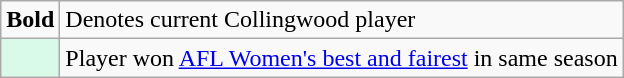<table class="wikitable">
<tr>
<td><strong>Bold</strong></td>
<td>Denotes current Collingwood player</td>
</tr>
<tr>
<td style=background:#D9F9E9></td>
<td>Player won <a href='#'>AFL Women's best and fairest</a> in same season</td>
</tr>
</table>
